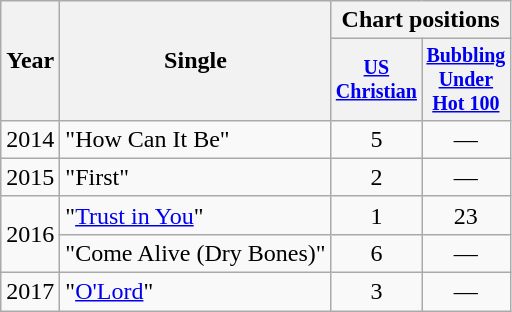<table class="wikitable sortable plainrowheaders" style="text-align:center">
<tr>
<th rowspan="2">Year</th>
<th rowspan="2">Single</th>
<th colspan="2">Chart positions</th>
</tr>
<tr style="font-size:smaller;">
<th width="35"><a href='#'>US Christian</a><br></th>
<th width="35"><a href='#'>Bubbling Under Hot 100</a></th>
</tr>
<tr>
<td>2014</td>
<td style="text-align:left">"How Can It Be"</td>
<td>5</td>
<td>—</td>
</tr>
<tr>
<td>2015</td>
<td style="text-align:left">"First"</td>
<td>2</td>
<td>—</td>
</tr>
<tr>
<td rowspan="2">2016</td>
<td style="text-align:left">"<a href='#'>Trust in You</a>"</td>
<td>1</td>
<td>23</td>
</tr>
<tr>
<td style="text-align:left">"Come Alive (Dry Bones)"</td>
<td>6</td>
<td>—</td>
</tr>
<tr>
<td>2017</td>
<td style="text-align:left">"<a href='#'>O'Lord</a>"</td>
<td>3</td>
<td>—</td>
</tr>
</table>
